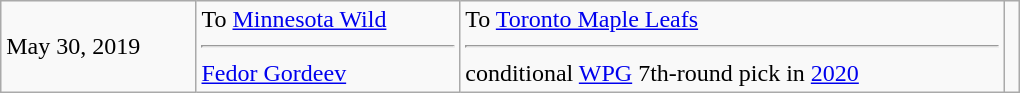<table class="wikitable" style="border:1px solid #999999; width:680px;">
<tr>
<td>May 30, 2019</td>
<td valign="top">To <a href='#'>Minnesota Wild</a><hr><a href='#'>Fedor Gordeev</a></td>
<td valign="top">To <a href='#'>Toronto Maple Leafs</a><hr><span>conditional</span> <a href='#'>WPG</a> 7th-round pick in <a href='#'>2020</a></td>
<td></td>
</tr>
</table>
